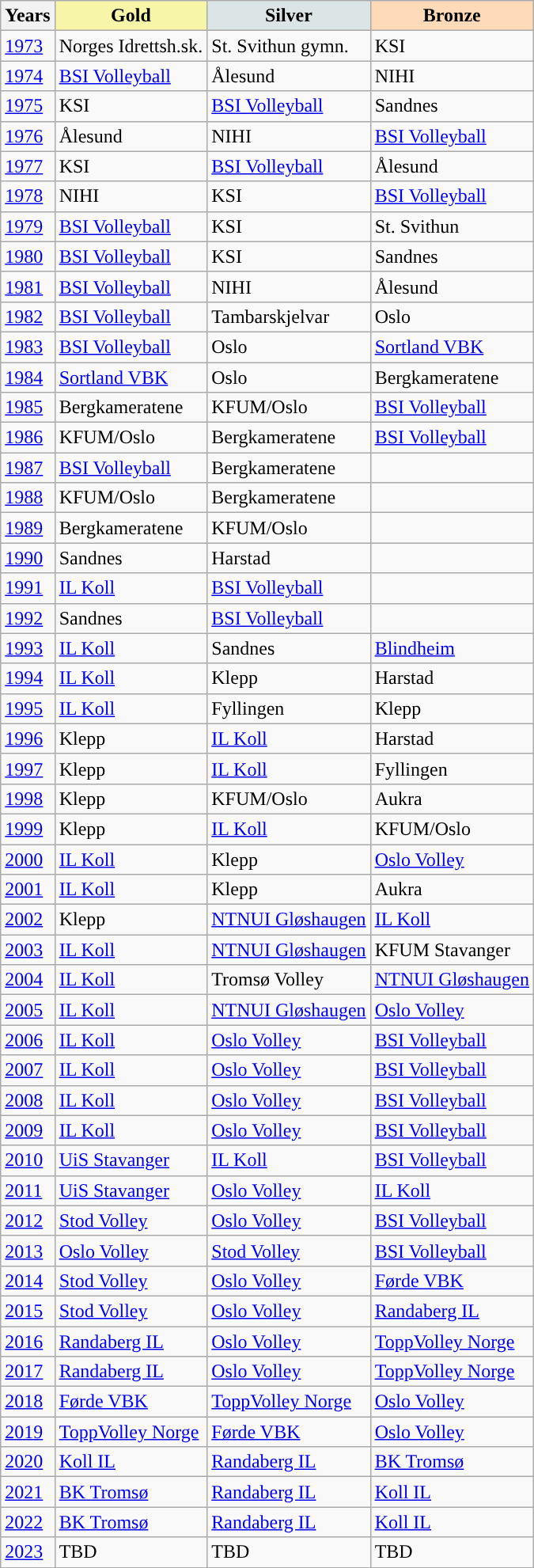<table class="wikitable">
<tr>
<th>Years</th>
<th scope="col" style="background-color: #F7F6A8;"> Gold</th>
<th scope="col" style="background-color: #DCE5E5;"> Silver</th>
<th scope="col" style="background-color: #FFDAB9;"> Bronze</th>
</tr>
<tr>
<td><a href='#'>1973</a></td>
<td>Norges Idrettsh.sk.</td>
<td>St. Svithun gymn.</td>
<td>KSI</td>
</tr>
<tr>
<td><a href='#'>1974</a></td>
<td><a href='#'>BSI Volleyball</a></td>
<td>Ålesund</td>
<td>NIHI</td>
</tr>
<tr>
<td><a href='#'>1975</a></td>
<td>KSI</td>
<td><a href='#'>BSI Volleyball</a></td>
<td>Sandnes</td>
</tr>
<tr>
<td><a href='#'>1976</a></td>
<td>Ålesund</td>
<td>NIHI</td>
<td><a href='#'>BSI Volleyball</a></td>
</tr>
<tr>
<td><a href='#'>1977</a></td>
<td>KSI</td>
<td><a href='#'>BSI Volleyball</a></td>
<td>Ålesund</td>
</tr>
<tr>
<td><a href='#'>1978</a></td>
<td>NIHI</td>
<td>KSI</td>
<td><a href='#'>BSI Volleyball</a></td>
</tr>
<tr>
<td><a href='#'>1979</a></td>
<td><a href='#'>BSI Volleyball</a></td>
<td>KSI</td>
<td>St. Svithun</td>
</tr>
<tr>
<td><a href='#'>1980</a></td>
<td><a href='#'>BSI Volleyball</a></td>
<td>KSI</td>
<td>Sandnes</td>
</tr>
<tr>
<td><a href='#'>1981</a></td>
<td><a href='#'>BSI Volleyball</a></td>
<td>NIHI</td>
<td>Ålesund</td>
</tr>
<tr>
<td><a href='#'>1982</a></td>
<td><a href='#'>BSI Volleyball</a></td>
<td>Tambarskjelvar</td>
<td>Oslo</td>
</tr>
<tr>
<td><a href='#'>1983</a></td>
<td><a href='#'>BSI Volleyball</a></td>
<td>Oslo</td>
<td><a href='#'>Sortland VBK</a></td>
</tr>
<tr>
<td><a href='#'>1984</a></td>
<td><a href='#'>Sortland VBK</a></td>
<td>Oslo</td>
<td>Bergkameratene</td>
</tr>
<tr>
<td><a href='#'>1985</a></td>
<td>Bergkameratene</td>
<td>KFUM/Oslo</td>
<td><a href='#'>BSI Volleyball</a></td>
</tr>
<tr>
<td><a href='#'>1986</a></td>
<td>KFUM/Oslo</td>
<td>Bergkameratene</td>
<td><a href='#'>BSI Volleyball</a></td>
</tr>
<tr>
<td><a href='#'>1987</a></td>
<td><a href='#'>BSI Volleyball</a></td>
<td>Bergkameratene</td>
<td></td>
</tr>
<tr>
<td><a href='#'>1988</a></td>
<td>KFUM/Oslo</td>
<td>Bergkameratene</td>
<td></td>
</tr>
<tr>
<td><a href='#'>1989</a></td>
<td>Bergkameratene</td>
<td>KFUM/Oslo</td>
<td></td>
</tr>
<tr>
<td><a href='#'>1990</a></td>
<td>Sandnes</td>
<td>Harstad</td>
<td></td>
</tr>
<tr>
<td><a href='#'>1991</a></td>
<td><a href='#'>IL Koll</a></td>
<td><a href='#'>BSI Volleyball</a></td>
<td></td>
</tr>
<tr>
<td><a href='#'>1992</a></td>
<td>Sandnes</td>
<td><a href='#'>BSI Volleyball</a></td>
<td></td>
</tr>
<tr>
<td><a href='#'>1993</a></td>
<td><a href='#'>IL Koll</a></td>
<td>Sandnes</td>
<td><a href='#'>Blindheim</a></td>
</tr>
<tr>
<td><a href='#'>1994</a></td>
<td><a href='#'>IL Koll</a></td>
<td>Klepp</td>
<td>Harstad</td>
</tr>
<tr>
<td><a href='#'>1995</a></td>
<td><a href='#'>IL Koll</a></td>
<td>Fyllingen</td>
<td>Klepp</td>
</tr>
<tr>
<td><a href='#'>1996</a></td>
<td>Klepp</td>
<td><a href='#'>IL Koll</a></td>
<td>Harstad</td>
</tr>
<tr>
<td><a href='#'>1997</a></td>
<td>Klepp</td>
<td><a href='#'>IL Koll</a></td>
<td>Fyllingen</td>
</tr>
<tr>
<td><a href='#'>1998</a></td>
<td>Klepp</td>
<td>KFUM/Oslo</td>
<td>Aukra</td>
</tr>
<tr>
<td><a href='#'>1999</a></td>
<td>Klepp</td>
<td><a href='#'>IL Koll</a></td>
<td>KFUM/Oslo</td>
</tr>
<tr>
<td><a href='#'>2000</a></td>
<td><a href='#'>IL Koll</a></td>
<td>Klepp</td>
<td><a href='#'>Oslo Volley</a></td>
</tr>
<tr>
<td><a href='#'>2001</a></td>
<td><a href='#'>IL Koll</a></td>
<td>Klepp</td>
<td>Aukra</td>
</tr>
<tr>
<td><a href='#'>2002</a></td>
<td>Klepp</td>
<td><a href='#'>NTNUI Gløshaugen</a></td>
<td><a href='#'>IL Koll</a></td>
</tr>
<tr>
<td><a href='#'>2003</a></td>
<td><a href='#'>IL Koll</a></td>
<td><a href='#'>NTNUI Gløshaugen</a></td>
<td>KFUM Stavanger</td>
</tr>
<tr>
<td><a href='#'>2004</a></td>
<td><a href='#'>IL Koll</a></td>
<td>Tromsø Volley</td>
<td><a href='#'>NTNUI Gløshaugen</a></td>
</tr>
<tr>
<td><a href='#'>2005</a></td>
<td><a href='#'>IL Koll</a></td>
<td><a href='#'>NTNUI Gløshaugen</a></td>
<td><a href='#'>Oslo Volley</a></td>
</tr>
<tr>
<td><a href='#'>2006</a></td>
<td><a href='#'>IL Koll</a></td>
<td><a href='#'>Oslo Volley</a></td>
<td><a href='#'>BSI Volleyball</a></td>
</tr>
<tr>
<td><a href='#'>2007</a></td>
<td><a href='#'>IL Koll</a></td>
<td><a href='#'>Oslo Volley</a></td>
<td><a href='#'>BSI Volleyball</a></td>
</tr>
<tr>
<td><a href='#'>2008</a></td>
<td><a href='#'>IL Koll</a></td>
<td><a href='#'>Oslo Volley</a></td>
<td><a href='#'>BSI Volleyball</a></td>
</tr>
<tr>
<td><a href='#'>2009</a></td>
<td><a href='#'>IL Koll</a></td>
<td><a href='#'>Oslo Volley</a></td>
<td><a href='#'>BSI Volleyball</a></td>
</tr>
<tr>
<td><a href='#'>2010</a></td>
<td><a href='#'>UiS Stavanger</a></td>
<td><a href='#'>IL Koll</a></td>
<td><a href='#'>BSI Volleyball</a></td>
</tr>
<tr>
<td><a href='#'>2011</a></td>
<td><a href='#'>UiS Stavanger</a></td>
<td><a href='#'>Oslo Volley</a></td>
<td><a href='#'>IL Koll</a></td>
</tr>
<tr>
<td><a href='#'>2012</a></td>
<td><a href='#'>Stod Volley</a></td>
<td><a href='#'>Oslo Volley</a></td>
<td><a href='#'>BSI Volleyball</a></td>
</tr>
<tr>
<td><a href='#'>2013</a></td>
<td><a href='#'>Oslo Volley</a></td>
<td><a href='#'>Stod Volley</a></td>
<td><a href='#'>BSI Volleyball</a></td>
</tr>
<tr>
<td><a href='#'>2014</a></td>
<td><a href='#'>Stod Volley</a></td>
<td><a href='#'>Oslo Volley</a></td>
<td><a href='#'>Førde VBK</a></td>
</tr>
<tr>
<td><a href='#'>2015</a></td>
<td><a href='#'>Stod Volley</a></td>
<td><a href='#'>Oslo Volley</a></td>
<td><a href='#'>Randaberg IL</a></td>
</tr>
<tr>
<td><a href='#'>2016</a></td>
<td><a href='#'>Randaberg IL</a></td>
<td><a href='#'>Oslo Volley</a></td>
<td><a href='#'>ToppVolley Norge</a></td>
</tr>
<tr>
<td><a href='#'>2017</a></td>
<td><a href='#'>Randaberg IL</a></td>
<td><a href='#'>Oslo Volley</a></td>
<td><a href='#'>ToppVolley Norge</a></td>
</tr>
<tr>
<td><a href='#'>2018</a></td>
<td><a href='#'>Førde VBK</a></td>
<td><a href='#'>ToppVolley Norge</a></td>
<td><a href='#'>Oslo Volley</a></td>
</tr>
<tr>
<td><a href='#'>2019</a></td>
<td><a href='#'>ToppVolley Norge</a></td>
<td><a href='#'>Førde VBK</a></td>
<td><a href='#'>Oslo Volley</a></td>
</tr>
<tr>
<td><a href='#'>2020</a></td>
<td><a href='#'>Koll IL</a></td>
<td><a href='#'>Randaberg IL</a></td>
<td><a href='#'>BK Tromsø</a></td>
</tr>
<tr>
<td><a href='#'>2021</a></td>
<td><a href='#'>BK Tromsø</a></td>
<td><a href='#'>Randaberg IL</a></td>
<td><a href='#'>Koll IL</a></td>
</tr>
<tr>
<td><a href='#'>2022</a></td>
<td><a href='#'>BK Tromsø</a></td>
<td><a href='#'>Randaberg IL</a></td>
<td><a href='#'>Koll IL</a></td>
</tr>
<tr>
<td><a href='#'>2023</a></td>
<td>TBD</td>
<td>TBD</td>
<td>TBD</td>
</tr>
<tr>
</tr>
</table>
